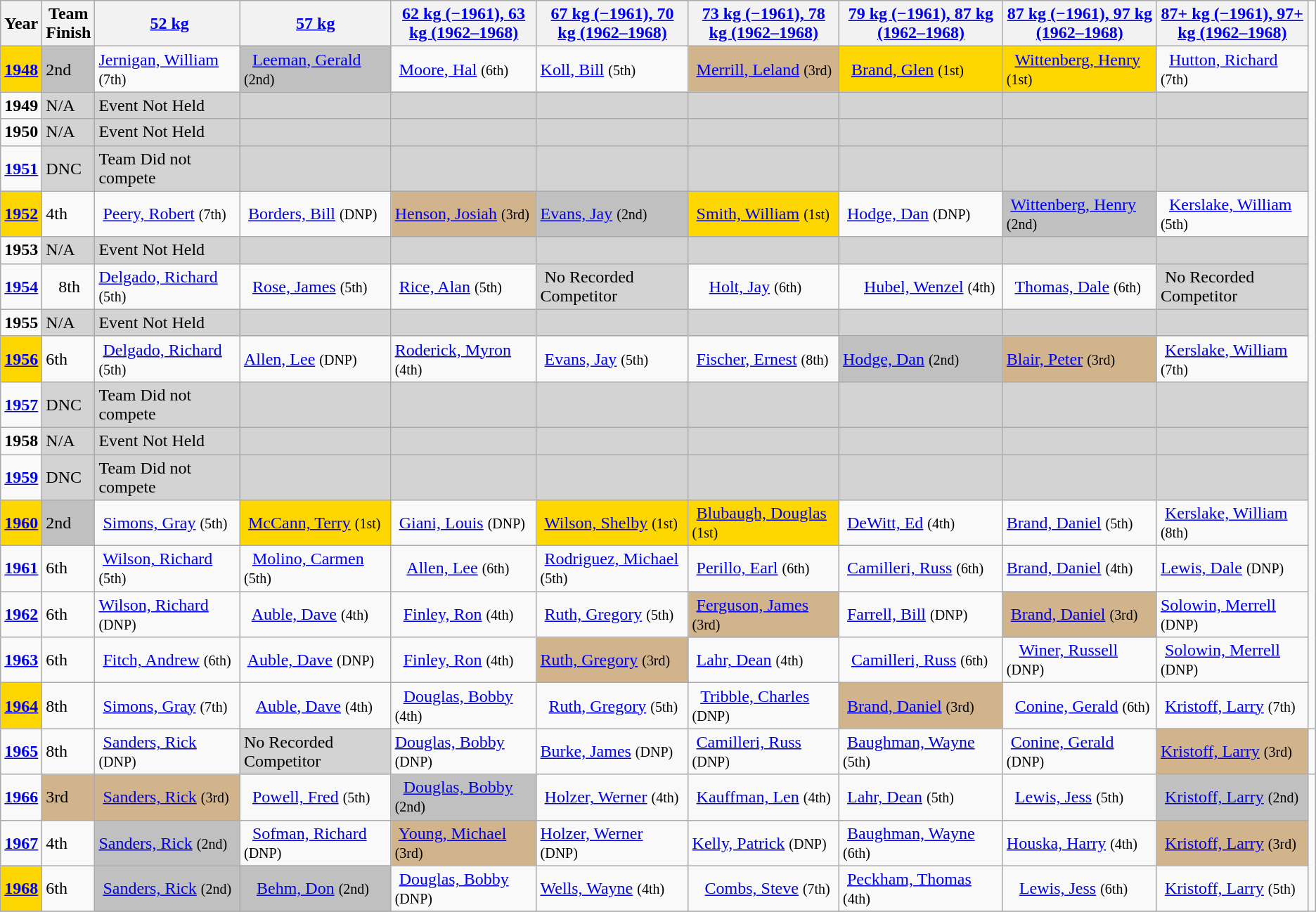<table class="wikitable sortable"  style="font-size: 95%">
<tr>
<th>Year</th>
<th>Team Finish</th>
<th width=200> <a href='#'>52 kg</a></th>
<th width=200><a href='#'>57 kg</a></th>
<th width=200><a href='#'>62 kg (−1961), 63 kg (1962–1968)</a></th>
<th width=200><a href='#'>67 kg (−1961), 70 kg (1962–1968)</a></th>
<th width=200><a href='#'>73 kg (−1961), 78 kg (1962–1968)</a></th>
<th width=220><a href='#'>79 kg (−1961), 87 kg (1962–1968)</a></th>
<th width=200><a href='#'>87 kg (−1961), 97 kg (1962–1968)</a></th>
<th width=200><a href='#'>87+ kg (−1961), 97+ kg (1962–1968)</a></th>
</tr>
<tr>
<td bgcolor="GOLD"><strong><a href='#'>1948</a></strong></td>
<td bgcolor="silver">2nd</td>
<td><a href='#'>Jernigan, William</a> <small>(7th)</small></td>
<td bgcolor="silver">  <a href='#'>Leeman, Gerald</a> <small>(2nd)</small></td>
<td> <a href='#'>Moore, Hal</a> <small>(6th)</small></td>
<td><a href='#'>Koll, Bill</a> <small>(5th)</small></td>
<td bgcolor="TAN"> <a href='#'>Merrill, Leland</a> <small>(3rd)</small></td>
<td bgcolor="gold">  <a href='#'>Brand, Glen</a> <small>(1st)</small></td>
<td bgcolor="GOLD">  <a href='#'>Wittenberg, Henry</a> <small>(1st) </small></td>
<td>  <a href='#'>Hutton, Richard</a> <small> (7th)</small></td>
</tr>
<tr>
<td><strong>1949</strong></td>
<td bgcolor="lightgray">N/A</td>
<td bgcolor = "lightgray">Event Not Held</td>
<td bgcolor = "lightgray"></td>
<td bgcolor = "lightgray"></td>
<td bgcolor = "lightgray"></td>
<td bgcolor = "lightgray"></td>
<td bgcolor = "lightgray"></td>
<td bgcolor = "lightgray"></td>
<td bgcolor = "lightgray"></td>
</tr>
<tr>
<td><strong>1950</strong></td>
<td bgcolor="lightgray">N/A</td>
<td bgcolor = "lightgray">Event Not Held</td>
<td bgcolor = "lightgray"></td>
<td bgcolor = "lightgray"></td>
<td bgcolor = "lightgray"></td>
<td bgcolor = "lightgray"></td>
<td bgcolor = "lightgray"></td>
<td bgcolor = "lightgray"></td>
<td bgcolor = "lightgray"></td>
</tr>
<tr>
<td><strong><a href='#'>1951</a></strong></td>
<td bgcolor = "lightgray">DNC</td>
<td bgcolor = "lightgray">Team Did not compete</td>
<td bgcolor = "lightgray"></td>
<td bgcolor = "lightgray"></td>
<td bgcolor = "lightgray"></td>
<td bgcolor = "lightgray"></td>
<td bgcolor = "lightgray"></td>
<td bgcolor = "lightgray"></td>
<td bgcolor = "lightgray"></td>
</tr>
<tr>
<td bgcolor="GOLD"><strong><a href='#'>1952</a></strong></td>
<td>4th</td>
<td> <a href='#'>Peery, Robert</a> <small>(7th)</small></td>
<td> <a href='#'>Borders, Bill</a> <small>(DNP)</small></td>
<td bgcolor="TAN"><a href='#'>Henson, Josiah</a> <small>(3rd)</small></td>
<td bgcolor="SILVER"><a href='#'>Evans, Jay</a> <small>(2nd)</small></td>
<td bgcolor="GOLD"> <a href='#'>Smith, William</a> <small>(1st)</small></td>
<td> <a href='#'>Hodge, Dan</a> <small>(DNP)</small></td>
<td bgcolor="SILVER"> <a href='#'>Wittenberg, Henry</a> <small>(2nd) </small></td>
<td>  <a href='#'>Kerslake, William</a> <small> (5th)</small></td>
</tr>
<tr>
<td><strong>1953</strong></td>
<td bgcolor="lightgray">N/A</td>
<td bgcolor = "lightgray">Event Not Held</td>
<td bgcolor = "lightgray"></td>
<td bgcolor = "lightgray"></td>
<td bgcolor = "lightgray"></td>
<td bgcolor = "lightgray"></td>
<td bgcolor = "lightgray"></td>
<td bgcolor = "lightgray"></td>
<td bgcolor = "lightgray"></td>
</tr>
<tr>
<td><strong><a href='#'>1954</a></strong></td>
<td>   8th</td>
<td><a href='#'>Delgado, Richard</a> <small>(5th)</small></td>
<td>  <a href='#'>Rose, James</a> <small>(5th)</small></td>
<td> <a href='#'>Rice, Alan</a> <small>(5th)</small></td>
<td bgcolor="lightgray"> No Recorded Competitor</td>
<td>    <a href='#'>Holt, Jay</a> <small>(6th)</small></td>
<td>     <a href='#'>Hubel, Wenzel</a> <small>(4th)</small></td>
<td>  <a href='#'>Thomas, Dale</a> <small>(6th)</small></td>
<td bgcolor="lightgray"> No Recorded Competitor</td>
</tr>
<tr>
<td><strong>1955</strong></td>
<td bgcolor="lightgray">N/A</td>
<td bgcolor = "lightgray">Event Not Held</td>
<td bgcolor = "lightgray"></td>
<td bgcolor = "lightgray"></td>
<td bgcolor = "lightgray"></td>
<td bgcolor = "lightgray"></td>
<td bgcolor = "lightgray"></td>
<td bgcolor = "lightgray"></td>
<td bgcolor = "lightgray"></td>
</tr>
<tr>
<td bgcolor="GOLD"><strong><a href='#'>1956</a></strong></td>
<td>6th</td>
<td> <a href='#'>Delgado, Richard</a> <small>(5th)</small></td>
<td><a href='#'>Allen, Lee</a> <small>(DNP)</small></td>
<td><a href='#'>Roderick, Myron</a> <small>(4th)</small></td>
<td> <a href='#'>Evans, Jay</a> <small>(5th)</small></td>
<td> <a href='#'>Fischer, Ernest</a> <small>(8th)</small></td>
<td bgcolor="SILVER"><a href='#'>Hodge, Dan</a> <small>(2nd)</small></td>
<td   bgcolor="TAN"><a href='#'>Blair, Peter</a> <small>(3rd) </small></td>
<td> <a href='#'>Kerslake, William</a> <small> (7th)</small></td>
</tr>
<tr>
<td><strong><a href='#'>1957</a></strong></td>
<td bgcolor = "lightgray">DNC</td>
<td bgcolor = "lightgray">Team Did not compete</td>
<td bgcolor = "lightgray"></td>
<td bgcolor = "lightgray"></td>
<td bgcolor = "lightgray"></td>
<td bgcolor = "lightgray"></td>
<td bgcolor = "lightgray"></td>
<td bgcolor = "lightgray"></td>
<td bgcolor = "lightgray"></td>
</tr>
<tr>
<td><strong>1958</strong></td>
<td bgcolor="lightgray">N/A</td>
<td bgcolor = "lightgray">Event Not Held</td>
<td bgcolor = "lightgray"></td>
<td bgcolor = "lightgray"></td>
<td bgcolor = "lightgray"></td>
<td bgcolor = "lightgray"></td>
<td bgcolor = "lightgray"></td>
<td bgcolor = "lightgray"></td>
<td bgcolor = "lightgray"></td>
</tr>
<tr>
<td><strong><a href='#'>1959</a></strong></td>
<td bgcolor = "lightgray">DNC</td>
<td bgcolor = "lightgray">Team Did not compete</td>
<td bgcolor = "lightgray"></td>
<td bgcolor = "lightgray"></td>
<td bgcolor = "lightgray"></td>
<td bgcolor = "lightgray"></td>
<td bgcolor = "lightgray"></td>
<td bgcolor = "lightgray"></td>
<td bgcolor = "lightgray"></td>
</tr>
<tr>
<td bgcolor="GOLD"><strong><a href='#'>1960</a></strong></td>
<td bgcolor="SILVER">2nd</td>
<td> <a href='#'>Simons, Gray</a> <small>(5th)</small></td>
<td bgcolor="GOLD"> <a href='#'>McCann, Terry</a> <small>(1st)</small></td>
<td> <a href='#'>Giani, Louis</a> <small>(DNP)</small></td>
<td bgcolor="GOLD"> <a href='#'>Wilson, Shelby</a> <small>(1st)</small></td>
<td bgcolor="GOLD"> <a href='#'>Blubaugh, Douglas</a> <small>(1st)</small></td>
<td> <a href='#'>DeWitt, Ed</a> <small>(4th)</small></td>
<td><a href='#'>Brand, Daniel</a> <small>(5th) </small></td>
<td> <a href='#'>Kerslake, William</a> <small> (8th)</small></td>
</tr>
<tr>
<td><strong><a href='#'>1961</a></strong></td>
<td>6th</td>
<td> <a href='#'>Wilson, Richard</a> <small>(5th)</small></td>
<td>  <a href='#'>Molino, Carmen</a> <small>(5th)</small></td>
<td>   <a href='#'>Allen, Lee</a> <small>(6th)</small></td>
<td> <a href='#'>Rodriguez, Michael</a> <small>(5th)</small></td>
<td> <a href='#'>Perillo, Earl</a> <small>(6th)</small></td>
<td> <a href='#'>Camilleri, Russ</a> <small>(6th)</small></td>
<td><a href='#'>Brand, Daniel</a> <small>(4th) </small></td>
<td><a href='#'>Lewis, Dale</a> <small> (DNP)</small></td>
</tr>
<tr>
<td><strong><a href='#'>1962</a></strong></td>
<td>6th</td>
<td><a href='#'>Wilson, Richard</a> <small>(DNP)</small></td>
<td>  <a href='#'>Auble, Dave</a> <small>(4th)</small></td>
<td>  <a href='#'>Finley, Ron</a> <small>(4th)</small></td>
<td> <a href='#'>Ruth, Gregory</a> <small>(5th)</small></td>
<td bgcolor="TAN"> <a href='#'>Ferguson, James</a> <small>(3rd)</small></td>
<td> <a href='#'>Farrell, Bill</a> <small>(DNP)</small></td>
<td bgcolor="TAN"> <a href='#'>Brand, Daniel</a> <small>(3rd) </small></td>
<td><a href='#'>Solowin, Merrell</a> <small> (DNP)</small></td>
</tr>
<tr>
<td><strong><a href='#'>1963</a></strong></td>
<td>6th</td>
<td> <a href='#'>Fitch, Andrew</a> <small>(6th)</small></td>
<td> <a href='#'>Auble, Dave</a> <small>(DNP)</small></td>
<td>  <a href='#'>Finley, Ron</a> <small>(4th)</small></td>
<td bgcolor="TAN"><a href='#'>Ruth, Gregory</a> <small>(3rd)</small></td>
<td> <a href='#'>Lahr, Dean</a> <small>(4th)</small></td>
<td>  <a href='#'>Camilleri, Russ</a> <small>(6th)</small></td>
<td>   <a href='#'>Winer, Russell</a> <small>(DNP) </small></td>
<td> <a href='#'>Solowin, Merrell</a> <small> (DNP)</small></td>
</tr>
<tr>
<td bgcolor="GOLD"><strong><a href='#'>1964</a></strong></td>
<td>8th</td>
<td> <a href='#'>Simons, Gray</a> <small>(7th)</small></td>
<td>   <a href='#'>Auble, Dave</a> <small>(4th)</small></td>
<td>  <a href='#'>Douglas, Bobby</a> <small>(4th)</small></td>
<td>  <a href='#'>Ruth, Gregory</a> <small>(5th)</small></td>
<td>  <a href='#'>Tribble, Charles</a> <small>(DNP)</small></td>
<td bgcolor="TAN"> <a href='#'>Brand, Daniel</a> <small>(3rd)</small></td>
<td>  <a href='#'>Conine, Gerald</a> <small>(6th) </small></td>
<td> <a href='#'>Kristoff, Larry</a> <small> (7th)</small></td>
</tr>
<tr>
<td><strong><a href='#'>1965</a></strong></td>
<td>8th</td>
<td> <a href='#'>Sanders, Rick</a> <small>(DNP)</small></td>
<td bgcolor="lightgray">No Recorded Competitor</td>
<td><a href='#'>Douglas, Bobby</a> <small>(DNP)</small></td>
<td><a href='#'>Burke, James</a> <small>(DNP)</small></td>
<td> <a href='#'>Camilleri, Russ</a> <small>(DNP)</small></td>
<td> <a href='#'>Baughman, Wayne</a> <small>(5th)</small></td>
<td> <a href='#'>Conine, Gerald</a> <small>(DNP)</small></td>
<td bgcolor="TAN"><a href='#'>Kristoff, Larry</a> <small> (3rd)</small></td>
<td></td>
</tr>
<tr>
<td><strong><a href='#'>1966</a></strong></td>
<td bgcolor="TAN">3rd</td>
<td bgcolor="TAN"> <a href='#'>Sanders, Rick</a> <small>(3rd)</small></td>
<td>  <a href='#'>Powell, Fred</a> <small>(5th)</small></td>
<td bgcolor="SILVER">  <a href='#'>Douglas, Bobby</a> <small>(2nd)</small></td>
<td> <a href='#'>Holzer, Werner</a> <small>(4th)</small></td>
<td> <a href='#'>Kauffman, Len</a> <small>(4th)</small></td>
<td> <a href='#'>Lahr, Dean</a> <small>(5th)</small></td>
<td>  <a href='#'>Lewis, Jess</a> <small>(5th)</small></td>
<td bgcolor="SILVER"> <a href='#'>Kristoff, Larry</a> <small> (2nd)</small></td>
</tr>
<tr>
<td><strong><a href='#'>1967</a></strong></td>
<td>4th</td>
<td bgcolor="SILVER"><a href='#'>Sanders, Rick</a> <small>(2nd)</small></td>
<td>  <a href='#'>Sofman, Richard</a> <small>(DNP)</small></td>
<td bgcolor="TAN"> <a href='#'>Young, Michael</a> <small>(3rd)</small></td>
<td><a href='#'>Holzer, Werner</a> <small>(DNP)</small></td>
<td><a href='#'>Kelly, Patrick</a> <small>(DNP)</small></td>
<td> <a href='#'>Baughman, Wayne</a> <small>(6th)</small></td>
<td><a href='#'>Houska, Harry</a> <small> (4th)</small></td>
<td bgcolor="TAN"> <a href='#'>Kristoff, Larry</a> <small>(3rd)</small></td>
</tr>
<tr>
<td bgcolor="GOLD"><strong><a href='#'>1968</a></strong></td>
<td>6th</td>
<td bgcolor="SILVER"> <a href='#'>Sanders, Rick</a> <small>(2nd)</small></td>
<td bgcolor="SILVER">   <a href='#'>Behm, Don</a> <small>(2nd)</small></td>
<td> <a href='#'>Douglas, Bobby</a> <small>(DNP)</small></td>
<td><a href='#'>Wells, Wayne</a> <small>(4th)</small></td>
<td>   <a href='#'>Combs, Steve</a> <small>(7th)</small></td>
<td> <a href='#'>Peckham, Thomas</a> <small>(4th)</small></td>
<td>   <a href='#'>Lewis, Jess</a> <small> (6th)</small></td>
<td> <a href='#'>Kristoff, Larry</a> <small>(5th)</small></td>
</tr>
<tr>
</tr>
</table>
